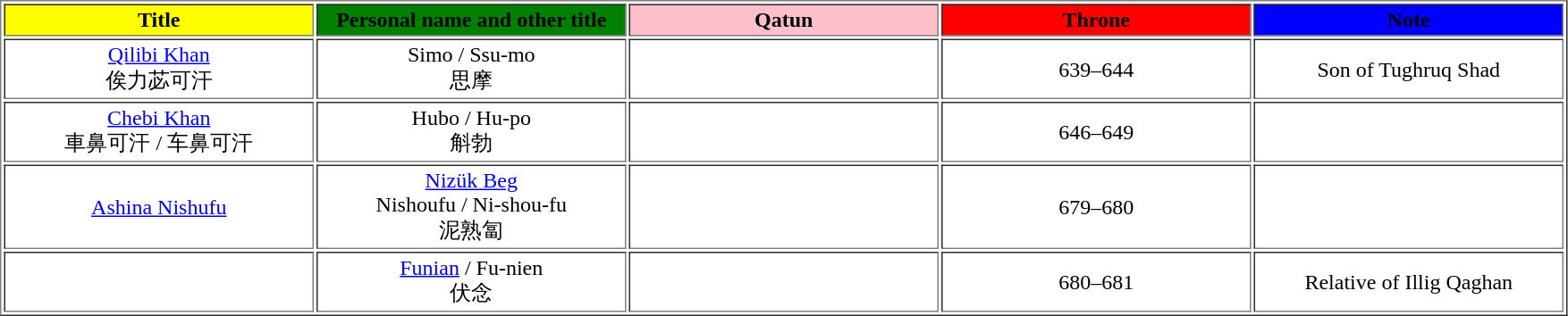<table border="1" cellpadding="2">
<tr>
<th width="225" bgcolor="#FFFF00">Title</th>
<th width="225" bgcolor=green>Personal name and other title</th>
<th width="225" bgcolor=pink>Qatun</th>
<th width="225" bgcolor="#FF0000">Throne</th>
<th width="225" bgcolor=blue>Note</th>
</tr>
<tr align="center">
<td><a href='#'>Qilibi Khan</a><br>俟力苾可汗</td>
<td>Simo / Ssu-mo<br>思摩</td>
<td></td>
<td>639–644</td>
<td>Son of Tughruq Shad<br></td>
</tr>
<tr align="center">
<td><a href='#'>Chebi Khan</a><br>車鼻可汗 / 车鼻可汗</td>
<td>Hubo / Hu-po<br>斛勃</td>
<td></td>
<td>646–649</td>
<td></td>
</tr>
<tr align="center">
<td><a href='#'>Ashina Nishufu</a></td>
<td><a href='#'>Nizük Beg</a><br>Nishoufu / Ni-shou-fu<br>泥熟匐</td>
<td></td>
<td>679–680</td>
<td></td>
</tr>
<tr align="center">
<td></td>
<td><a href='#'>Funian</a> / Fu-nien<br>伏念</td>
<td></td>
<td>680–681</td>
<td>Relative of Illig Qaghan</td>
</tr>
</table>
